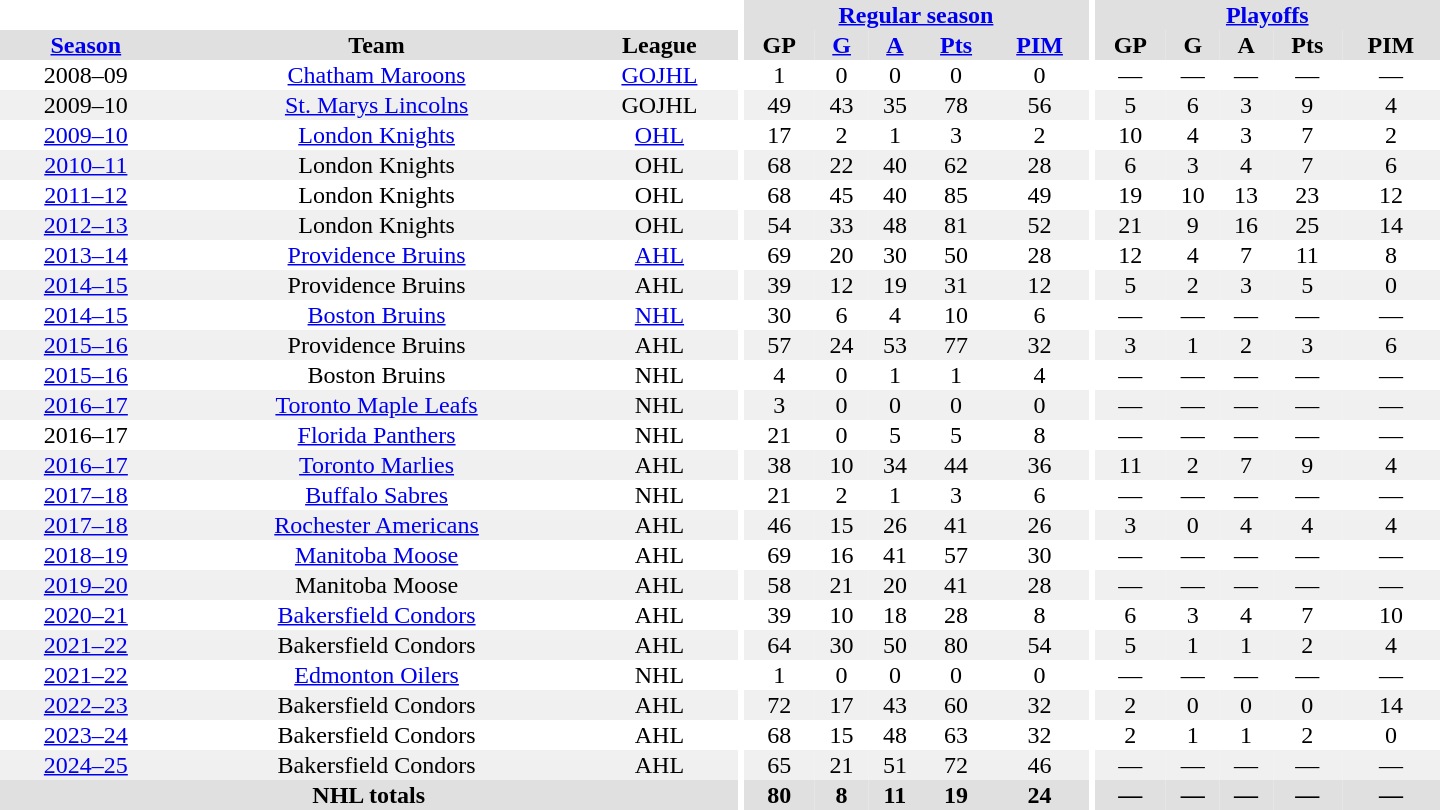<table border="0" cellpadding="1" cellspacing="0" style="text-align:center; width:60em">
<tr bgcolor="#e0e0e0">
<th colspan="3" bgcolor="#ffffff"></th>
<th rowspan="99" bgcolor="#ffffff"></th>
<th colspan="5"><a href='#'>Regular season</a></th>
<th rowspan="99" bgcolor="#ffffff"></th>
<th colspan="5"><a href='#'>Playoffs</a></th>
</tr>
<tr bgcolor="#e0e0e0">
<th><a href='#'>Season</a></th>
<th>Team</th>
<th>League</th>
<th>GP</th>
<th><a href='#'>G</a></th>
<th><a href='#'>A</a></th>
<th><a href='#'>Pts</a></th>
<th><a href='#'>PIM</a></th>
<th>GP</th>
<th>G</th>
<th>A</th>
<th>Pts</th>
<th>PIM</th>
</tr>
<tr>
<td>2008–09</td>
<td><a href='#'>Chatham Maroons</a></td>
<td><a href='#'>GOJHL</a></td>
<td>1</td>
<td>0</td>
<td>0</td>
<td>0</td>
<td>0</td>
<td>—</td>
<td>—</td>
<td>—</td>
<td>—</td>
<td>—</td>
</tr>
<tr bgcolor="#f0f0f0">
<td>2009–10</td>
<td><a href='#'>St. Marys Lincolns</a></td>
<td>GOJHL</td>
<td>49</td>
<td>43</td>
<td>35</td>
<td>78</td>
<td>56</td>
<td>5</td>
<td>6</td>
<td>3</td>
<td>9</td>
<td>4</td>
</tr>
<tr>
<td><a href='#'>2009–10</a></td>
<td><a href='#'>London Knights</a></td>
<td><a href='#'>OHL</a></td>
<td>17</td>
<td>2</td>
<td>1</td>
<td>3</td>
<td>2</td>
<td>10</td>
<td>4</td>
<td>3</td>
<td>7</td>
<td>2</td>
</tr>
<tr bgcolor="#f0f0f0">
<td><a href='#'>2010–11</a></td>
<td>London Knights</td>
<td>OHL</td>
<td>68</td>
<td>22</td>
<td>40</td>
<td>62</td>
<td>28</td>
<td>6</td>
<td>3</td>
<td>4</td>
<td>7</td>
<td>6</td>
</tr>
<tr>
<td><a href='#'>2011–12</a></td>
<td>London Knights</td>
<td>OHL</td>
<td>68</td>
<td>45</td>
<td>40</td>
<td>85</td>
<td>49</td>
<td>19</td>
<td>10</td>
<td>13</td>
<td>23</td>
<td>12</td>
</tr>
<tr bgcolor="#f0f0f0">
<td><a href='#'>2012–13</a></td>
<td>London Knights</td>
<td>OHL</td>
<td>54</td>
<td>33</td>
<td>48</td>
<td>81</td>
<td>52</td>
<td>21</td>
<td>9</td>
<td>16</td>
<td>25</td>
<td>14</td>
</tr>
<tr>
<td><a href='#'>2013–14</a></td>
<td><a href='#'>Providence Bruins</a></td>
<td><a href='#'>AHL</a></td>
<td>69</td>
<td>20</td>
<td>30</td>
<td>50</td>
<td>28</td>
<td>12</td>
<td>4</td>
<td>7</td>
<td>11</td>
<td>8</td>
</tr>
<tr bgcolor="#f0f0f0">
<td><a href='#'>2014–15</a></td>
<td>Providence Bruins</td>
<td>AHL</td>
<td>39</td>
<td>12</td>
<td>19</td>
<td>31</td>
<td>12</td>
<td>5</td>
<td>2</td>
<td>3</td>
<td>5</td>
<td>0</td>
</tr>
<tr>
<td><a href='#'>2014–15</a></td>
<td><a href='#'>Boston Bruins</a></td>
<td><a href='#'>NHL</a></td>
<td>30</td>
<td>6</td>
<td>4</td>
<td>10</td>
<td>6</td>
<td>—</td>
<td>—</td>
<td>—</td>
<td>—</td>
<td>—</td>
</tr>
<tr bgcolor="#f0f0f0">
<td><a href='#'>2015–16</a></td>
<td>Providence Bruins</td>
<td>AHL</td>
<td>57</td>
<td>24</td>
<td>53</td>
<td>77</td>
<td>32</td>
<td>3</td>
<td>1</td>
<td>2</td>
<td>3</td>
<td>6</td>
</tr>
<tr>
<td><a href='#'>2015–16</a></td>
<td>Boston Bruins</td>
<td>NHL</td>
<td>4</td>
<td>0</td>
<td>1</td>
<td>1</td>
<td>4</td>
<td>—</td>
<td>—</td>
<td>—</td>
<td>—</td>
<td>—</td>
</tr>
<tr bgcolor="#f0f0f0">
<td><a href='#'>2016–17</a></td>
<td><a href='#'>Toronto Maple Leafs</a></td>
<td>NHL</td>
<td>3</td>
<td>0</td>
<td>0</td>
<td>0</td>
<td>0</td>
<td>—</td>
<td>—</td>
<td>—</td>
<td>—</td>
<td>—</td>
</tr>
<tr>
<td>2016–17</td>
<td><a href='#'>Florida Panthers</a></td>
<td>NHL</td>
<td>21</td>
<td>0</td>
<td>5</td>
<td>5</td>
<td>8</td>
<td>—</td>
<td>—</td>
<td>—</td>
<td>—</td>
<td>—</td>
</tr>
<tr bgcolor="#f0f0f0">
<td><a href='#'>2016–17</a></td>
<td><a href='#'>Toronto Marlies</a></td>
<td>AHL</td>
<td>38</td>
<td>10</td>
<td>34</td>
<td>44</td>
<td>36</td>
<td>11</td>
<td>2</td>
<td>7</td>
<td>9</td>
<td>4</td>
</tr>
<tr>
<td><a href='#'>2017–18</a></td>
<td><a href='#'>Buffalo Sabres</a></td>
<td>NHL</td>
<td>21</td>
<td>2</td>
<td>1</td>
<td>3</td>
<td>6</td>
<td>—</td>
<td>—</td>
<td>—</td>
<td>—</td>
<td>—</td>
</tr>
<tr bgcolor="#f0f0f0">
<td><a href='#'>2017–18</a></td>
<td><a href='#'>Rochester Americans</a></td>
<td>AHL</td>
<td>46</td>
<td>15</td>
<td>26</td>
<td>41</td>
<td>26</td>
<td>3</td>
<td>0</td>
<td>4</td>
<td>4</td>
<td>4</td>
</tr>
<tr>
<td><a href='#'>2018–19</a></td>
<td><a href='#'>Manitoba Moose</a></td>
<td>AHL</td>
<td>69</td>
<td>16</td>
<td>41</td>
<td>57</td>
<td>30</td>
<td>—</td>
<td>—</td>
<td>—</td>
<td>—</td>
<td>—</td>
</tr>
<tr bgcolor="#f0f0f0">
<td><a href='#'>2019–20</a></td>
<td>Manitoba Moose</td>
<td>AHL</td>
<td>58</td>
<td>21</td>
<td>20</td>
<td>41</td>
<td>28</td>
<td>—</td>
<td>—</td>
<td>—</td>
<td>—</td>
<td>—</td>
</tr>
<tr>
<td><a href='#'>2020–21</a></td>
<td><a href='#'>Bakersfield Condors</a></td>
<td>AHL</td>
<td>39</td>
<td>10</td>
<td>18</td>
<td>28</td>
<td>8</td>
<td>6</td>
<td>3</td>
<td>4</td>
<td>7</td>
<td>10</td>
</tr>
<tr bgcolor="#f0f0f0">
<td><a href='#'>2021–22</a></td>
<td>Bakersfield Condors</td>
<td>AHL</td>
<td>64</td>
<td>30</td>
<td>50</td>
<td>80</td>
<td>54</td>
<td>5</td>
<td>1</td>
<td>1</td>
<td>2</td>
<td>4</td>
</tr>
<tr>
<td><a href='#'>2021–22</a></td>
<td><a href='#'>Edmonton Oilers</a></td>
<td>NHL</td>
<td>1</td>
<td>0</td>
<td>0</td>
<td>0</td>
<td>0</td>
<td>—</td>
<td>—</td>
<td>—</td>
<td>—</td>
<td>—</td>
</tr>
<tr bgcolor="#f0f0f0">
<td><a href='#'>2022–23</a></td>
<td>Bakersfield Condors</td>
<td>AHL</td>
<td>72</td>
<td>17</td>
<td>43</td>
<td>60</td>
<td>32</td>
<td>2</td>
<td>0</td>
<td>0</td>
<td>0</td>
<td>14</td>
</tr>
<tr>
<td><a href='#'>2023–24</a></td>
<td>Bakersfield Condors</td>
<td>AHL</td>
<td>68</td>
<td>15</td>
<td>48</td>
<td>63</td>
<td>32</td>
<td>2</td>
<td>1</td>
<td>1</td>
<td>2</td>
<td>0</td>
</tr>
<tr bgcolor="#f0f0f0">
<td><a href='#'>2024–25</a></td>
<td>Bakersfield Condors</td>
<td>AHL</td>
<td>65</td>
<td>21</td>
<td>51</td>
<td>72</td>
<td>46</td>
<td>—</td>
<td>—</td>
<td>—</td>
<td>—</td>
<td>—</td>
</tr>
<tr bgcolor="#e0e0e0">
<th colspan="3">NHL totals</th>
<th>80</th>
<th>8</th>
<th>11</th>
<th>19</th>
<th>24</th>
<th>—</th>
<th>—</th>
<th>—</th>
<th>—</th>
<th>—</th>
</tr>
</table>
